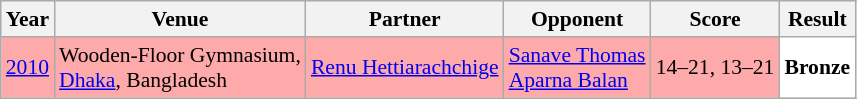<table class="sortable wikitable" style="font-size: 90%;">
<tr>
<th>Year</th>
<th>Venue</th>
<th>Partner</th>
<th>Opponent</th>
<th>Score</th>
<th>Result</th>
</tr>
<tr style="background:#FFAAAA">
<td align="center"><a href='#'>2010</a></td>
<td align="left">Wooden-Floor Gymnasium,<br><a href='#'>Dhaka</a>, Bangladesh</td>
<td align="left"> <a href='#'>Renu Hettiarachchige</a></td>
<td align="left"> <a href='#'>Sanave Thomas</a><br> <a href='#'>Aparna Balan</a></td>
<td align="left">14–21, 13–21</td>
<td style="text-align:left; background:white"> <strong>Bronze</strong></td>
</tr>
</table>
